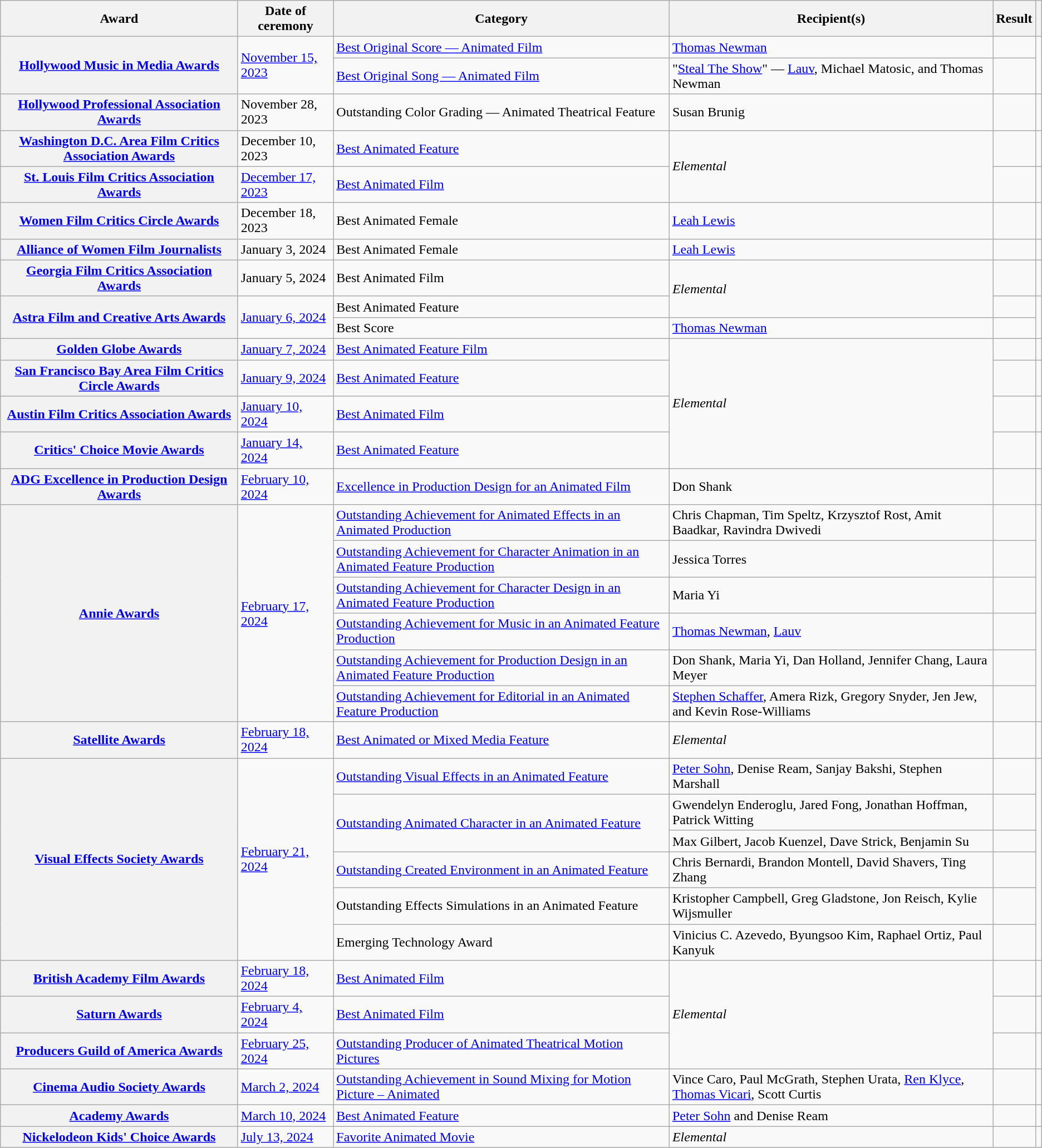<table class="wikitable sortable plainrowheaders col6center">
<tr>
<th scope="col">Award</th>
<th scope="col">Date of ceremony</th>
<th scope="col">Category</th>
<th scope="col">Recipient(s)</th>
<th scope="col">Result</th>
<th scope="col" class="unsortable"></th>
</tr>
<tr>
<th rowspan="2" scope="row"><a href='#'>Hollywood Music in Media Awards</a></th>
<td rowspan="2"><a href='#'>November 15, 2023</a></td>
<td><a href='#'>Best Original Score — Animated Film</a></td>
<td><a href='#'>Thomas Newman</a></td>
<td></td>
<td align="center" rowspan="2"></td>
</tr>
<tr>
<td><a href='#'>Best Original Song — Animated Film</a></td>
<td>"<a href='#'>Steal The Show</a>" — <a href='#'>Lauv</a>, Michael Matosic, and Thomas Newman</td>
<td></td>
</tr>
<tr>
<th scope="row"><a href='#'>Hollywood Professional Association Awards</a></th>
<td>November 28, 2023</td>
<td>Outstanding Color Grading — Animated Theatrical Feature</td>
<td>Susan Brunig</td>
<td></td>
<td align="center"></td>
</tr>
<tr>
<th scope="row"><a href='#'>Washington D.C. Area Film Critics Association Awards</a></th>
<td>December 10, 2023</td>
<td><a href='#'>Best Animated Feature</a></td>
<td rowspan="2"><em>Elemental</em></td>
<td></td>
<td align="center"></td>
</tr>
<tr>
<th scope="row"><a href='#'>St. Louis Film Critics Association Awards</a></th>
<td><a href='#'>December 17, 2023</a></td>
<td><a href='#'>Best Animated Film</a></td>
<td></td>
<td align="center"></td>
</tr>
<tr>
<th scope="row"><a href='#'>Women Film Critics Circle Awards</a></th>
<td>December 18, 2023</td>
<td>Best Animated Female</td>
<td><a href='#'>Leah Lewis</a></td>
<td></td>
<td align="center"></td>
</tr>
<tr>
<th scope="row"><a href='#'>Alliance of Women Film Journalists</a></th>
<td>January 3, 2024</td>
<td>Best Animated Female</td>
<td><a href='#'>Leah Lewis</a></td>
<td></td>
<td align="center"></td>
</tr>
<tr>
<th scope="row"><a href='#'>Georgia Film Critics Association Awards</a></th>
<td>January 5, 2024</td>
<td>Best Animated Film</td>
<td rowspan="2"><em>Elemental</em></td>
<td></td>
<td align="center"></td>
</tr>
<tr>
<th rowspan="2" scope="row"><a href='#'>Astra Film and Creative Arts Awards</a></th>
<td rowspan="2"><a href='#'>January 6, 2024</a></td>
<td>Best Animated Feature</td>
<td></td>
<td rowspan="2" align="center"></td>
</tr>
<tr>
<td>Best Score</td>
<td><a href='#'>Thomas Newman</a></td>
<td></td>
</tr>
<tr>
<th scope="row"><a href='#'>Golden Globe Awards</a></th>
<td><a href='#'>January 7, 2024</a></td>
<td><a href='#'>Best Animated Feature Film</a></td>
<td rowspan="4"><em>Elemental</em></td>
<td></td>
<td align="center"></td>
</tr>
<tr>
<th scope="row"><a href='#'>San Francisco Bay Area Film Critics Circle Awards</a></th>
<td><a href='#'>January 9, 2024</a></td>
<td><a href='#'>Best Animated Feature</a></td>
<td></td>
<td align="center"></td>
</tr>
<tr>
<th scope="row"><a href='#'>Austin Film Critics Association Awards</a></th>
<td><a href='#'>January 10, 2024</a></td>
<td><a href='#'>Best Animated Film</a></td>
<td></td>
<td align="center"></td>
</tr>
<tr>
<th scope="row"><a href='#'>Critics' Choice Movie Awards</a></th>
<td><a href='#'>January 14, 2024</a></td>
<td><a href='#'>Best Animated Feature</a></td>
<td></td>
<td align="center"></td>
</tr>
<tr>
<th scope="row"><a href='#'>ADG Excellence in Production Design Awards</a></th>
<td><a href='#'>February 10, 2024</a></td>
<td><a href='#'>Excellence in Production Design for an Animated Film</a></td>
<td>Don Shank</td>
<td></td>
<td align="center"></td>
</tr>
<tr>
<th rowspan="6" scope="row"><a href='#'>Annie Awards</a></th>
<td rowspan="6"><a href='#'>February 17, 2024</a></td>
<td><a href='#'>Outstanding Achievement for Animated Effects in an Animated Production</a></td>
<td>Chris Chapman, Tim Speltz, Krzysztof Rost, Amit Baadkar, Ravindra Dwivedi</td>
<td></td>
<td rowspan="6" align="center"></td>
</tr>
<tr>
<td><a href='#'>Outstanding Achievement for Character Animation in an Animated Feature Production</a></td>
<td>Jessica Torres</td>
<td></td>
</tr>
<tr>
<td><a href='#'>Outstanding Achievement for Character Design in an Animated Feature Production</a></td>
<td>Maria Yi</td>
<td></td>
</tr>
<tr>
<td><a href='#'>Outstanding Achievement for Music in an Animated Feature Production</a></td>
<td><a href='#'>Thomas Newman</a>, <a href='#'>Lauv</a></td>
<td></td>
</tr>
<tr>
<td><a href='#'>Outstanding Achievement for Production Design in an Animated Feature Production</a></td>
<td>Don Shank, Maria Yi, Dan Holland, Jennifer Chang, Laura Meyer</td>
<td></td>
</tr>
<tr>
<td><a href='#'>Outstanding Achievement for Editorial in an Animated Feature Production</a></td>
<td><a href='#'>Stephen Schaffer</a>, Amera Rizk, Gregory Snyder, Jen Jew, and Kevin Rose-Williams</td>
<td></td>
</tr>
<tr>
<th scope="row"><a href='#'>Satellite Awards</a></th>
<td><a href='#'>February 18, 2024</a></td>
<td><a href='#'>Best Animated or Mixed Media Feature</a></td>
<td><em>Elemental</em></td>
<td></td>
<td align="center"></td>
</tr>
<tr>
<th scope="row" rowspan="6"><a href='#'>Visual Effects Society Awards</a></th>
<td rowspan="6"><a href='#'>February 21, 2024</a></td>
<td><a href='#'>Outstanding Visual Effects in an Animated Feature</a></td>
<td><a href='#'>Peter Sohn</a>, Denise Ream, Sanjay Bakshi, Stephen Marshall</td>
<td></td>
<td rowspan="6" align="center"></td>
</tr>
<tr>
<td rowspan="2"><a href='#'>Outstanding Animated Character in an Animated Feature</a></td>
<td>Gwendelyn Enderoglu, Jared Fong, Jonathan Hoffman, Patrick Witting<br></td>
<td></td>
</tr>
<tr>
<td>Max Gilbert, Jacob Kuenzel, Dave Strick, Benjamin Su<br></td>
<td></td>
</tr>
<tr>
<td><a href='#'>Outstanding Created Environment in an Animated Feature</a></td>
<td>Chris Bernardi, Brandon Montell, David Shavers, Ting Zhang<br></td>
<td></td>
</tr>
<tr>
<td>Outstanding Effects Simulations in an Animated Feature</td>
<td>Kristopher Campbell, Greg Gladstone, Jon Reisch, Kylie Wijsmuller</td>
<td></td>
</tr>
<tr>
<td>Emerging Technology Award</td>
<td>Vinicius C. Azevedo, Byungsoo Kim, Raphael Ortiz, Paul Kanyuk<br></td>
<td></td>
</tr>
<tr>
<th scope="row"><a href='#'>British Academy Film Awards</a></th>
<td><a href='#'>February 18, 2024</a></td>
<td><a href='#'>Best Animated Film</a></td>
<td rowspan="3"><em>Elemental</em></td>
<td></td>
<td align="center"></td>
</tr>
<tr>
<th scope="row"><a href='#'>Saturn Awards</a></th>
<td><a href='#'>February 4, 2024</a></td>
<td><a href='#'>Best Animated Film</a></td>
<td></td>
<td align="center"></td>
</tr>
<tr>
<th scope="row"><a href='#'>Producers Guild of America Awards</a></th>
<td><a href='#'>February 25, 2024</a></td>
<td><a href='#'>Outstanding Producer of Animated Theatrical Motion Pictures</a></td>
<td></td>
<td align="center"></td>
</tr>
<tr>
<th scope="row"><a href='#'>Cinema Audio Society Awards</a></th>
<td><a href='#'>March 2, 2024</a></td>
<td><a href='#'>Outstanding Achievement in Sound Mixing for Motion Picture – Animated</a></td>
<td>Vince Caro, Paul McGrath, Stephen Urata, <a href='#'>Ren Klyce</a>, <a href='#'>Thomas Vicari</a>, Scott Curtis</td>
<td></td>
<td align="center"></td>
</tr>
<tr>
<th scope="row"><a href='#'>Academy Awards</a></th>
<td><a href='#'>March 10, 2024</a></td>
<td><a href='#'>Best Animated Feature</a></td>
<td><a href='#'>Peter Sohn</a> and Denise Ream</td>
<td></td>
<td align="center"></td>
</tr>
<tr>
<th scope="row"><a href='#'>Nickelodeon Kids' Choice Awards</a></th>
<td><a href='#'>July 13, 2024</a></td>
<td><a href='#'>Favorite Animated Movie</a></td>
<td><em>Elemental</em></td>
<td></td>
<td align="center"></td>
</tr>
</table>
